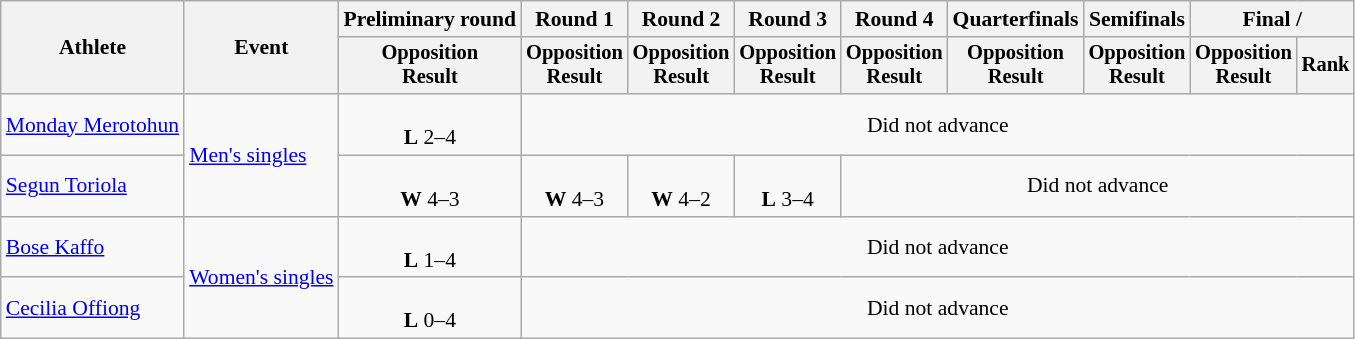<table class="wikitable" style="font-size:90%">
<tr>
<th rowspan="2">Athlete</th>
<th rowspan="2">Event</th>
<th>Preliminary round</th>
<th>Round 1</th>
<th>Round 2</th>
<th>Round 3</th>
<th>Round 4</th>
<th>Quarterfinals</th>
<th>Semifinals</th>
<th colspan=2>Final / </th>
</tr>
<tr style="font-size:95%">
<th>Opposition<br>Result</th>
<th>Opposition<br>Result</th>
<th>Opposition<br>Result</th>
<th>Opposition<br>Result</th>
<th>Opposition<br>Result</th>
<th>Opposition<br>Result</th>
<th>Opposition<br>Result</th>
<th>Opposition<br>Result</th>
<th>Rank</th>
</tr>
<tr align=center>
<td align=left><a href='#'>Monday Merotohun</a></td>
<td align=left rowspan=2><a href='#'>Men's singles</a></td>
<td> <br> <strong>L</strong> 2–4</td>
<td colspan=8>Did not advance</td>
</tr>
<tr align=center>
<td align=left><a href='#'>Segun Toriola</a></td>
<td> <br> <strong>W</strong> 4–3</td>
<td> <br> <strong>W</strong> 4–3</td>
<td> <br> <strong>W</strong> 4–2</td>
<td> <br> <strong>L</strong> 3–4</td>
<td colspan=5>Did not advance</td>
</tr>
<tr align=center>
<td align=left><a href='#'>Bose Kaffo</a></td>
<td align=left rowspan=2><a href='#'>Women's singles</a></td>
<td><br><strong>L</strong> 1–4</td>
<td colspan=8>Did not advance</td>
</tr>
<tr align=center>
<td align=left><a href='#'>Cecilia Offiong</a></td>
<td><br><strong>L</strong> 0–4</td>
<td colspan=8>Did not advance</td>
</tr>
</table>
